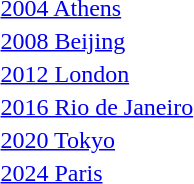<table>
<tr>
<td><a href='#'>2004 Athens</a><br></td>
<td></td>
<td></td>
<td></td>
</tr>
<tr>
<td rowspan="2"><a href='#'>2008 Beijing</a><br></td>
<td rowspan="2"></td>
<td rowspan="2"></td>
<td></td>
</tr>
<tr>
<td></td>
</tr>
<tr>
<td rowspan="2"><a href='#'>2012 London</a><br></td>
<td rowspan="2"></td>
<td rowspan="2"></td>
<td></td>
</tr>
<tr>
<td></td>
</tr>
<tr>
<td rowspan="2"><a href='#'>2016 Rio de Janeiro</a><br></td>
<td rowspan="2"></td>
<td rowspan="2"></td>
<td></td>
</tr>
<tr>
<td></td>
</tr>
<tr>
<td rowspan="2"><a href='#'>2020 Tokyo</a><br></td>
<td rowspan="2"></td>
<td rowspan="2"></td>
<td></td>
</tr>
<tr>
<td></td>
</tr>
<tr>
<td rowspan="2"><a href='#'>2024 Paris</a><br></td>
<td rowspan="2"></td>
<td rowspan="2"></td>
<td></td>
</tr>
<tr>
<td></td>
</tr>
</table>
